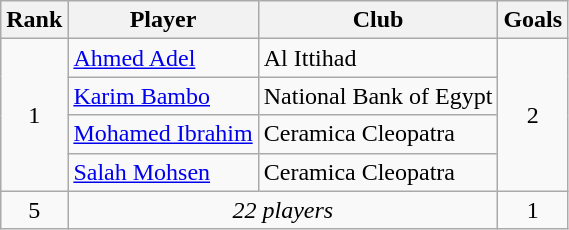<table class="wikitable" style="text-align:center">
<tr>
<th>Rank</th>
<th>Player</th>
<th>Club</th>
<th>Goals</th>
</tr>
<tr>
<td rowspan=4>1</td>
<td align=left> <a href='#'>Ahmed Adel</a></td>
<td align=left>Al Ittihad</td>
<td rowspan=4>2</td>
</tr>
<tr>
<td align=left> <a href='#'>Karim Bambo</a></td>
<td align=left>National Bank of Egypt</td>
</tr>
<tr>
<td align=left> <a href='#'>Mohamed Ibrahim</a></td>
<td align=left>Ceramica Cleopatra</td>
</tr>
<tr>
<td align=left> <a href='#'>Salah Mohsen</a></td>
<td align=left>Ceramica Cleopatra</td>
</tr>
<tr>
<td align=center>5</td>
<td colspan=2><em>22 players</em></td>
<td align=center>1</td>
</tr>
</table>
